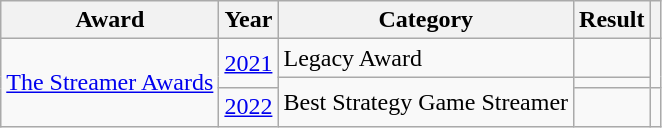<table class="wikitable sortable plainrowheaders">
<tr>
<th scope="col">Award</th>
<th scope="col">Year</th>
<th scope="col">Category</th>
<th scope="col">Result</th>
<th scope="col" class="unsortable"></th>
</tr>
<tr>
<td rowspan="3"><a href='#'>The Streamer Awards</a></td>
<td rowspan="2"><a href='#'>2021</a></td>
<td>Legacy Award</td>
<td></td>
<td rowspan="2"></td>
</tr>
<tr>
<td rowspan="2">Best Strategy Game Streamer</td>
<td></td>
</tr>
<tr>
<td rowspan="1"><a href='#'>2022</a></td>
<td></td>
<td></td>
</tr>
</table>
